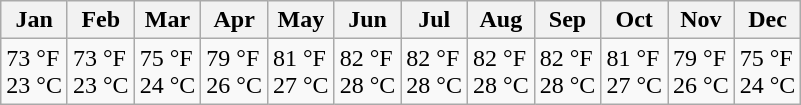<table class="wikitable">
<tr>
<th>Jan</th>
<th>Feb</th>
<th>Mar</th>
<th>Apr</th>
<th>May</th>
<th>Jun</th>
<th>Jul</th>
<th>Aug</th>
<th>Sep</th>
<th>Oct</th>
<th>Nov</th>
<th>Dec</th>
</tr>
<tr>
<td>73 °F<br>23 °C</td>
<td>73 °F<br>23 °C</td>
<td>75 °F<br>24 °C</td>
<td>79 °F<br>26 °C</td>
<td>81 °F<br>27 °C</td>
<td>82 °F<br>28 °C</td>
<td>82 °F<br>28 °C</td>
<td>82 °F<br>28 °C</td>
<td>82 °F<br>28 °C</td>
<td>81 °F<br>27 °C</td>
<td>79 °F<br>26 °C</td>
<td>75 °F<br>24 °C</td>
</tr>
</table>
